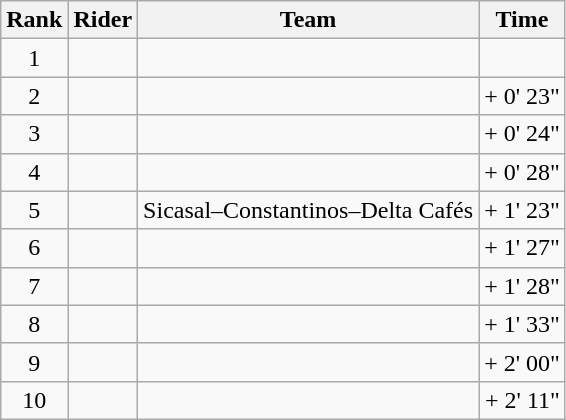<table class="wikitable">
<tr>
<th scope="col">Rank</th>
<th scope="col">Rider</th>
<th scope="col">Team</th>
<th scope="col">Time</th>
</tr>
<tr>
<td style="text-align:center;">1</td>
<td> </td>
<td></td>
<td style="text-align:right;"></td>
</tr>
<tr>
<td style="text-align:center;">2</td>
<td></td>
<td></td>
<td style="text-align:right;">+ 0' 23"</td>
</tr>
<tr>
<td style="text-align:center;">3</td>
<td></td>
<td></td>
<td style="text-align:right;">+ 0' 24"</td>
</tr>
<tr>
<td style="text-align:center;">4</td>
<td></td>
<td></td>
<td style="text-align:right;">+ 0' 28"</td>
</tr>
<tr>
<td style="text-align:center;">5</td>
<td></td>
<td>Sicasal–Constantinos–Delta Cafés</td>
<td style="text-align:right;">+ 1' 23"</td>
</tr>
<tr>
<td style="text-align:center;">6</td>
<td></td>
<td></td>
<td style="text-align:right;">+ 1' 27"</td>
</tr>
<tr>
<td style="text-align:center;">7</td>
<td></td>
<td></td>
<td style="text-align:right;">+ 1' 28"</td>
</tr>
<tr>
<td style="text-align:center;">8</td>
<td></td>
<td></td>
<td style="text-align:right;">+ 1' 33"</td>
</tr>
<tr>
<td style="text-align:center;">9</td>
<td></td>
<td></td>
<td style="text-align:right;">+ 2' 00"</td>
</tr>
<tr>
<td style="text-align:center;">10</td>
<td></td>
<td></td>
<td style="text-align:right;">+ 2' 11"</td>
</tr>
</table>
